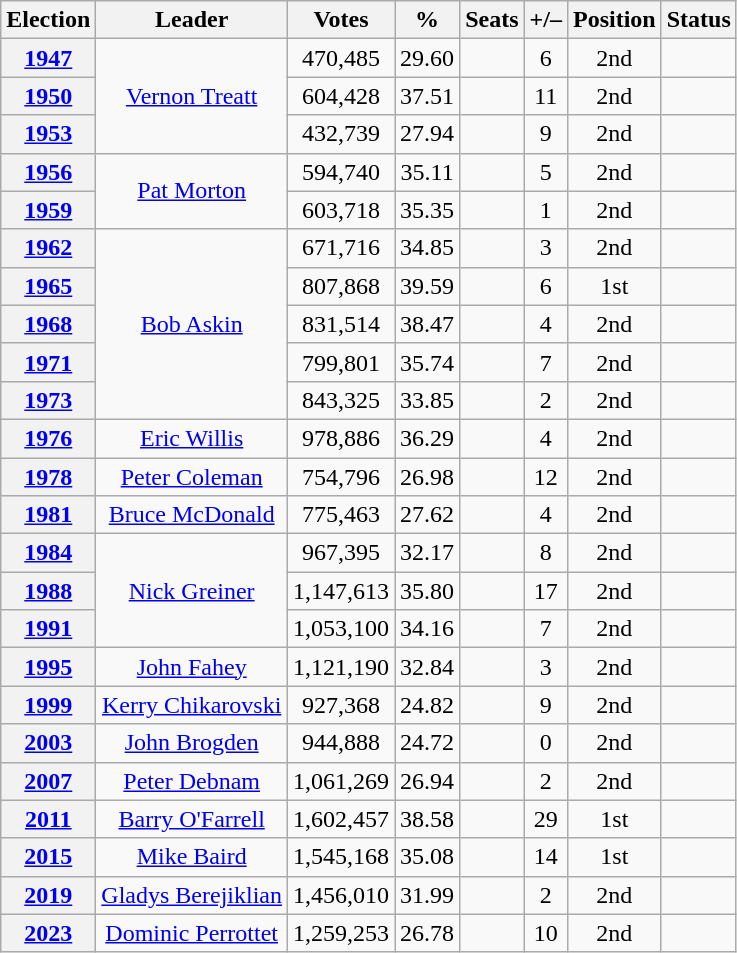<table class=wikitable style="text-align: center;">
<tr>
<th>Election</th>
<th>Leader</th>
<th>Votes</th>
<th>%</th>
<th>Seats</th>
<th>+/–</th>
<th>Position</th>
<th>Status</th>
</tr>
<tr>
<th><a href='#'>1947</a></th>
<td rowspan=3><a href='#'>Vernon Treatt</a></td>
<td>470,485</td>
<td>29.60</td>
<td></td>
<td> 6</td>
<td> 2nd</td>
<td></td>
</tr>
<tr>
<th><a href='#'>1950</a></th>
<td>604,428</td>
<td>37.51</td>
<td></td>
<td> 11</td>
<td> 2nd</td>
<td></td>
</tr>
<tr>
<th><a href='#'>1953</a></th>
<td>432,739</td>
<td>27.94</td>
<td></td>
<td> 9</td>
<td> 2nd</td>
<td></td>
</tr>
<tr>
<th><a href='#'>1956</a></th>
<td rowspan=2><a href='#'>Pat Morton</a></td>
<td>594,740</td>
<td>35.11</td>
<td></td>
<td> 5</td>
<td> 2nd</td>
<td></td>
</tr>
<tr>
<th><a href='#'>1959</a></th>
<td>603,718</td>
<td>35.35</td>
<td></td>
<td> 1</td>
<td> 2nd</td>
<td></td>
</tr>
<tr>
<th><a href='#'>1962</a></th>
<td rowspan=5><a href='#'>Bob Askin</a></td>
<td>671,716</td>
<td>34.85</td>
<td></td>
<td> 3</td>
<td> 2nd</td>
<td></td>
</tr>
<tr>
<th><a href='#'>1965</a></th>
<td>807,868</td>
<td>39.59</td>
<td></td>
<td> 6</td>
<td> 1st</td>
<td></td>
</tr>
<tr>
<th><a href='#'>1968</a></th>
<td>831,514</td>
<td>38.47</td>
<td></td>
<td> 4</td>
<td> 2nd</td>
<td></td>
</tr>
<tr>
<th><a href='#'>1971</a></th>
<td>799,801</td>
<td>35.74</td>
<td></td>
<td> 7</td>
<td> 2nd</td>
<td></td>
</tr>
<tr>
<th><a href='#'>1973</a></th>
<td>843,325</td>
<td>33.85</td>
<td></td>
<td> 2</td>
<td> 2nd</td>
<td></td>
</tr>
<tr>
<th><a href='#'>1976</a></th>
<td><a href='#'>Eric Willis</a></td>
<td>978,886</td>
<td>36.29</td>
<td></td>
<td> 4</td>
<td> 2nd</td>
<td></td>
</tr>
<tr>
<th><a href='#'>1978</a></th>
<td><a href='#'>Peter Coleman</a></td>
<td>754,796</td>
<td>26.98</td>
<td></td>
<td> 12</td>
<td> 2nd</td>
<td></td>
</tr>
<tr>
<th><a href='#'>1981</a></th>
<td><a href='#'>Bruce McDonald</a></td>
<td>775,463</td>
<td>27.62</td>
<td></td>
<td> 4</td>
<td> 2nd</td>
<td></td>
</tr>
<tr>
<th><a href='#'>1984</a></th>
<td rowspan=3><a href='#'>Nick Greiner</a></td>
<td>967,395</td>
<td>32.17</td>
<td></td>
<td> 8</td>
<td> 2nd</td>
<td></td>
</tr>
<tr>
<th><a href='#'>1988</a></th>
<td>1,147,613</td>
<td>35.80</td>
<td></td>
<td> 17</td>
<td> 2nd</td>
<td></td>
</tr>
<tr>
<th><a href='#'>1991</a></th>
<td>1,053,100</td>
<td>34.16</td>
<td></td>
<td> 7</td>
<td> 2nd</td>
<td></td>
</tr>
<tr>
<th><a href='#'>1995</a></th>
<td><a href='#'>John Fahey</a></td>
<td>1,121,190</td>
<td>32.84</td>
<td></td>
<td> 3</td>
<td> 2nd</td>
<td></td>
</tr>
<tr>
<th><a href='#'>1999</a></th>
<td><a href='#'>Kerry Chikarovski</a></td>
<td>927,368</td>
<td>24.82</td>
<td></td>
<td> 9</td>
<td> 2nd</td>
<td></td>
</tr>
<tr>
<th><a href='#'>2003</a></th>
<td><a href='#'>John Brogden</a></td>
<td>944,888</td>
<td>24.72</td>
<td></td>
<td> 0</td>
<td> 2nd</td>
<td></td>
</tr>
<tr>
<th><a href='#'>2007</a></th>
<td><a href='#'>Peter Debnam</a></td>
<td>1,061,269</td>
<td>26.94</td>
<td></td>
<td> 2</td>
<td> 2nd</td>
<td></td>
</tr>
<tr>
<th><a href='#'>2011</a></th>
<td><a href='#'>Barry O'Farrell</a></td>
<td>1,602,457</td>
<td>38.58</td>
<td></td>
<td> 29</td>
<td> 1st</td>
<td></td>
</tr>
<tr>
<th><a href='#'>2015</a></th>
<td><a href='#'>Mike Baird</a></td>
<td>1,545,168</td>
<td>35.08</td>
<td></td>
<td> 14</td>
<td> 1st</td>
<td></td>
</tr>
<tr>
<th><a href='#'>2019</a></th>
<td><a href='#'>Gladys Berejiklian</a></td>
<td>1,456,010</td>
<td>31.99</td>
<td></td>
<td> 2</td>
<td> 2nd</td>
<td></td>
</tr>
<tr>
<th><a href='#'>2023</a></th>
<td><a href='#'>Dominic Perrottet</a></td>
<td>1,259,253</td>
<td>26.78</td>
<td></td>
<td> 10</td>
<td> 2nd</td>
<td></td>
</tr>
</table>
